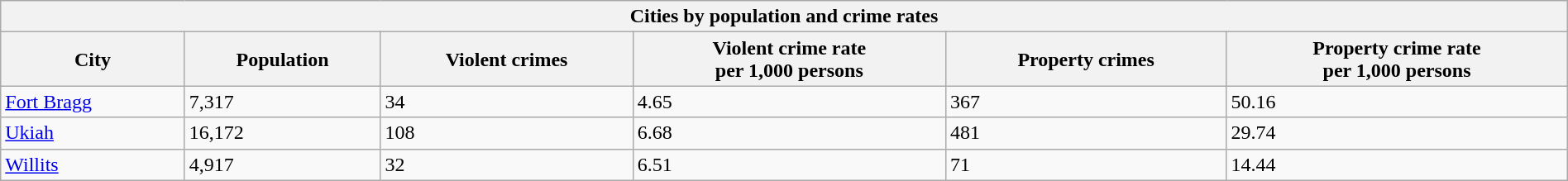<table class="wikitable collapsible collapsed sortable" style="width: 100%;">
<tr>
<th colspan="9">Cities by population and crime rates</th>
</tr>
<tr>
<th>City</th>
<th data-sort-type="number">Population</th>
<th data-sort-type="number">Violent crimes</th>
<th data-sort-type="number">Violent crime rate<br>per 1,000 persons</th>
<th data-sort-type="number">Property crimes</th>
<th data-sort-type="number">Property crime rate<br>per 1,000 persons</th>
</tr>
<tr>
<td><a href='#'>Fort Bragg</a></td>
<td>7,317</td>
<td>34</td>
<td>4.65</td>
<td>367</td>
<td>50.16</td>
</tr>
<tr>
<td><a href='#'>Ukiah</a></td>
<td>16,172</td>
<td>108</td>
<td>6.68</td>
<td>481</td>
<td>29.74</td>
</tr>
<tr>
<td><a href='#'>Willits</a></td>
<td>4,917</td>
<td>32</td>
<td>6.51</td>
<td>71</td>
<td>14.44</td>
</tr>
</table>
